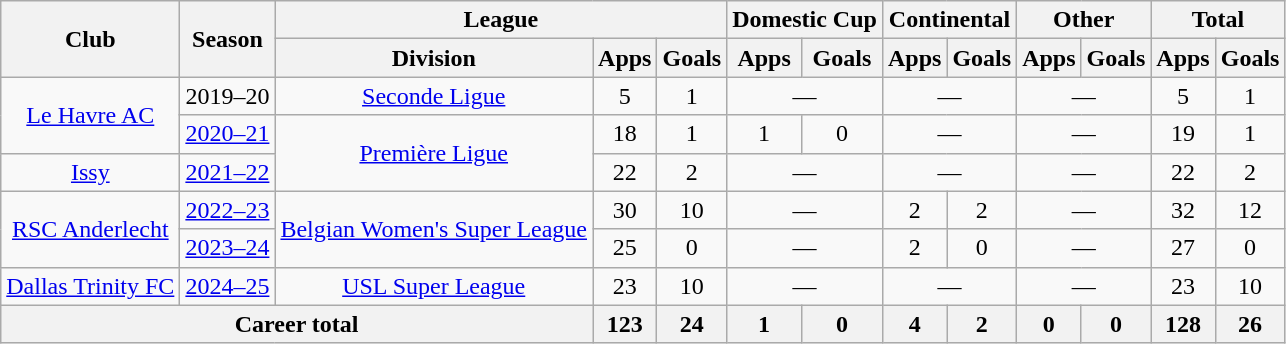<table class="wikitable" style="text-align:center">
<tr>
<th rowspan="2">Club</th>
<th rowspan="2">Season</th>
<th colspan="3">League</th>
<th colspan="2">Domestic Cup</th>
<th colspan="2">Continental</th>
<th colspan="2">Other</th>
<th colspan="2">Total</th>
</tr>
<tr>
<th>Division</th>
<th>Apps</th>
<th>Goals</th>
<th>Apps</th>
<th>Goals</th>
<th>Apps</th>
<th>Goals</th>
<th>Apps</th>
<th>Goals</th>
<th>Apps</th>
<th>Goals</th>
</tr>
<tr>
<td rowspan="2"><a href='#'>Le Havre AC</a></td>
<td>2019–20</td>
<td><a href='#'>Seconde Ligue</a></td>
<td>5</td>
<td>1</td>
<td colspan="2">—</td>
<td colspan="2">—</td>
<td colspan="2">—</td>
<td>5</td>
<td>1</td>
</tr>
<tr>
<td><a href='#'>2020–21</a></td>
<td rowspan="2"><a href='#'>Première Ligue</a></td>
<td>18</td>
<td>1</td>
<td>1</td>
<td>0</td>
<td colspan="2">—</td>
<td colspan="2">—</td>
<td>19</td>
<td>1</td>
</tr>
<tr>
<td><a href='#'>Issy</a></td>
<td><a href='#'>2021–22</a></td>
<td>22</td>
<td>2</td>
<td colspan="2">—</td>
<td colspan="2">—</td>
<td colspan="2">—</td>
<td>22</td>
<td>2</td>
</tr>
<tr>
<td rowspan="2"><a href='#'>RSC Anderlecht</a></td>
<td><a href='#'>2022–23</a></td>
<td rowspan="2"><a href='#'>Belgian Women's Super League</a></td>
<td>30</td>
<td>10</td>
<td colspan="2">—</td>
<td>2</td>
<td>2</td>
<td colspan="2">—</td>
<td>32</td>
<td>12</td>
</tr>
<tr>
<td><a href='#'>2023–24</a></td>
<td>25</td>
<td>0</td>
<td colspan="2">—</td>
<td>2</td>
<td>0</td>
<td colspan="2">—</td>
<td>27</td>
<td>0</td>
</tr>
<tr>
<td><a href='#'>Dallas Trinity FC</a></td>
<td><a href='#'>2024–25</a></td>
<td><a href='#'>USL Super League</a></td>
<td>23</td>
<td>10</td>
<td colspan="2">—</td>
<td colspan="2">—</td>
<td colspan="2">—</td>
<td>23</td>
<td>10</td>
</tr>
<tr>
<th colspan="3">Career total</th>
<th>123</th>
<th>24</th>
<th>1</th>
<th>0</th>
<th>4</th>
<th>2</th>
<th>0</th>
<th>0</th>
<th>128</th>
<th>26</th>
</tr>
</table>
